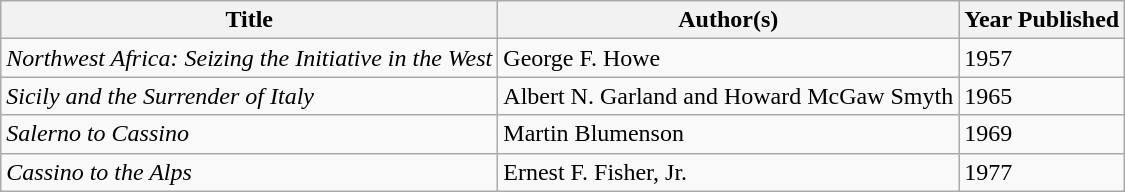<table class="wikitable sortable" border="1">
<tr>
<th>Title</th>
<th>Author(s)</th>
<th>Year Published</th>
</tr>
<tr>
<td><em>Northwest Africa: Seizing the Initiative in the West</em></td>
<td>George F. Howe</td>
<td>1957</td>
</tr>
<tr>
<td><em>Sicily and the Surrender of Italy</em></td>
<td>Albert N. Garland and Howard McGaw Smyth</td>
<td>1965</td>
</tr>
<tr>
<td><em>Salerno to Cassino</em></td>
<td>Martin Blumenson</td>
<td>1969</td>
</tr>
<tr>
<td><em>Cassino to the Alps</em></td>
<td>Ernest F. Fisher, Jr.</td>
<td>1977</td>
</tr>
</table>
